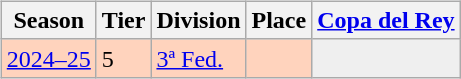<table>
<tr>
<td valign="top" width=0%><br><table class="wikitable">
<tr style="background:#f0f6fa;">
<th>Season</th>
<th>Tier</th>
<th>Division</th>
<th>Place</th>
<th><a href='#'>Copa del Rey</a></th>
</tr>
<tr>
<td style="background:#FFD3BD;"><a href='#'>2024–25</a></td>
<td style="background:#FFD3BD;">5</td>
<td style="background:#FFD3BD;"><a href='#'>3ª Fed.</a></td>
<td style="background:#FFD3BD;"></td>
<th style="background:#efefef;"></th>
</tr>
</table>
</td>
</tr>
</table>
